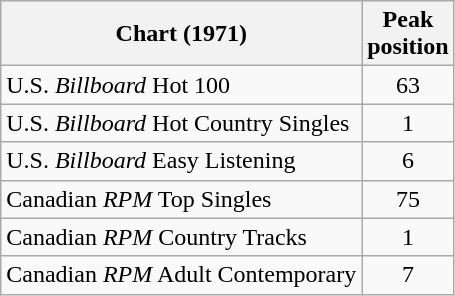<table class="wikitable sortable">
<tr>
<th>Chart (1971)</th>
<th>Peak<br>position</th>
</tr>
<tr>
<td>U.S. <em>Billboard</em> Hot 100</td>
<td align="center">63</td>
</tr>
<tr>
<td>U.S. <em>Billboard</em> Hot Country Singles</td>
<td align="center">1</td>
</tr>
<tr>
<td>U.S. <em>Billboard</em> Easy Listening</td>
<td align="center">6</td>
</tr>
<tr>
<td>Canadian <em>RPM</em> Top Singles</td>
<td align="center">75</td>
</tr>
<tr>
<td>Canadian <em>RPM</em> Country Tracks</td>
<td align="center">1</td>
</tr>
<tr>
<td>Canadian <em>RPM</em> Adult Contemporary</td>
<td align="center">7</td>
</tr>
</table>
